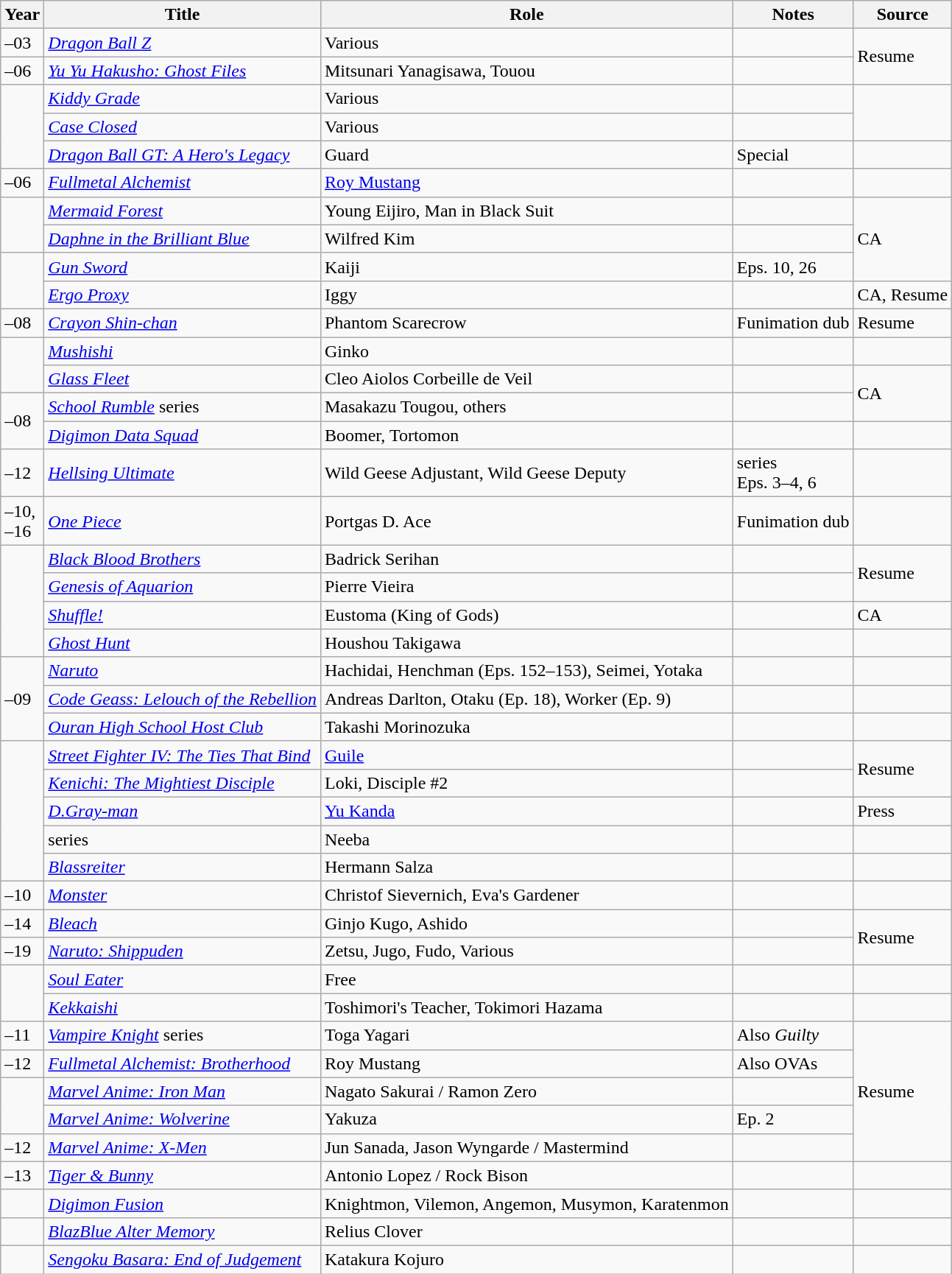<table class="wikitable sortable plainrowheaders">
<tr>
<th scope="col">Year</th>
<th scope="col">Title</th>
<th scope="col">Role</th>
<th scope="col" class="unsortable">Notes</th>
<th scope="col" class="unsortable">Source</th>
</tr>
<tr>
<td>–03</td>
<td><em><a href='#'>Dragon Ball Z</a></em></td>
<td>Various</td>
<td></td>
<td rowspan="2">Resume</td>
</tr>
<tr>
<td>–06</td>
<td><em><a href='#'>Yu Yu Hakusho: Ghost Files</a></em></td>
<td>Mitsunari Yanagisawa, Touou</td>
<td></td>
</tr>
<tr>
<td rowspan="3"></td>
<td><em><a href='#'>Kiddy Grade</a></em></td>
<td>Various</td>
<td></td>
<td rowspan="2"></td>
</tr>
<tr>
<td><em><a href='#'>Case Closed</a></em></td>
<td>Various</td>
<td></td>
</tr>
<tr>
<td><em><a href='#'>Dragon Ball GT: A Hero's Legacy</a></em></td>
<td>Guard</td>
<td>Special</td>
<td></td>
</tr>
<tr>
<td>–06</td>
<td><em><a href='#'>Fullmetal Alchemist</a></em></td>
<td><a href='#'>Roy Mustang</a></td>
<td></td>
<td></td>
</tr>
<tr>
<td rowspan="2"></td>
<td><em><a href='#'>Mermaid Forest</a></em></td>
<td>Young Eijiro, Man in Black Suit</td>
<td></td>
<td rowspan="3">CA</td>
</tr>
<tr>
<td><em><a href='#'>Daphne in the Brilliant Blue</a></em></td>
<td>Wilfred Kim</td>
<td></td>
</tr>
<tr>
<td rowspan="2"></td>
<td><em><a href='#'>Gun Sword</a></em></td>
<td>Kaiji</td>
<td>Eps. 10, 26</td>
</tr>
<tr>
<td><em><a href='#'>Ergo Proxy</a></em></td>
<td>Iggy</td>
<td></td>
<td>CA, Resume</td>
</tr>
<tr>
<td>–08</td>
<td><em><a href='#'>Crayon Shin-chan</a></em></td>
<td>Phantom Scarecrow</td>
<td>Funimation dub</td>
<td>Resume</td>
</tr>
<tr>
<td rowspan="2"></td>
<td><em><a href='#'>Mushishi</a></em></td>
<td>Ginko</td>
<td></td>
<td></td>
</tr>
<tr>
<td><em><a href='#'>Glass Fleet</a></em></td>
<td>Cleo Aiolos Corbeille de Veil</td>
<td></td>
<td rowspan="2">CA</td>
</tr>
<tr>
<td rowspan="2">–08</td>
<td><em><a href='#'>School Rumble</a></em> series</td>
<td>Masakazu Tougou, others</td>
<td></td>
</tr>
<tr>
<td><em><a href='#'>Digimon Data Squad</a></em></td>
<td>Boomer, Tortomon</td>
<td></td>
<td></td>
</tr>
<tr>
<td>–12</td>
<td><em><a href='#'>Hellsing Ultimate</a></em></td>
<td>Wild Geese Adjustant, Wild Geese Deputy</td>
<td> series<br>Eps. 3–4, 6</td>
<td></td>
</tr>
<tr>
<td>–10,<br>–16</td>
<td><em><a href='#'>One Piece</a></em></td>
<td>Portgas D. Ace</td>
<td>Funimation dub</td>
<td></td>
</tr>
<tr>
<td rowspan="4"></td>
<td><em><a href='#'>Black Blood Brothers</a></em></td>
<td>Badrick Serihan</td>
<td></td>
<td rowspan="2">Resume</td>
</tr>
<tr>
<td><em><a href='#'>Genesis of Aquarion</a></em></td>
<td>Pierre Vieira</td>
<td></td>
</tr>
<tr>
<td><em><a href='#'>Shuffle!</a></em></td>
<td>Eustoma (King of Gods)</td>
<td></td>
<td>CA</td>
</tr>
<tr>
<td><em><a href='#'>Ghost Hunt</a></em></td>
<td>Houshou Takigawa</td>
<td></td>
<td></td>
</tr>
<tr>
<td rowspan="3">–09</td>
<td><em><a href='#'>Naruto</a></em></td>
<td>Hachidai, Henchman (Eps. 152–153), Seimei, Yotaka</td>
<td></td>
<td></td>
</tr>
<tr>
<td><em><a href='#'>Code Geass: Lelouch of the Rebellion</a></em></td>
<td>Andreas Darlton, Otaku (Ep. 18), Worker (Ep. 9)</td>
<td></td>
<td></td>
</tr>
<tr>
<td><em><a href='#'>Ouran High School Host Club</a></em></td>
<td>Takashi Morinozuka</td>
<td></td>
<td></td>
</tr>
<tr>
<td rowspan="5"></td>
<td><em><a href='#'>Street Fighter IV: The Ties That Bind</a></em></td>
<td><a href='#'>Guile</a></td>
<td></td>
<td rowspan="2">Resume</td>
</tr>
<tr>
<td><em><a href='#'>Kenichi: The Mightiest Disciple</a></em></td>
<td>Loki, Disciple #2</td>
<td></td>
</tr>
<tr>
<td><em><a href='#'>D.Gray-man</a></em></td>
<td><a href='#'>Yu Kanda</a></td>
<td></td>
<td>Press</td>
</tr>
<tr>
<td><em></em> series</td>
<td>Neeba</td>
<td></td>
<td></td>
</tr>
<tr>
<td><em><a href='#'>Blassreiter</a></em></td>
<td>Hermann Salza</td>
<td></td>
<td></td>
</tr>
<tr>
<td>–10</td>
<td><em><a href='#'>Monster</a></em></td>
<td>Christof Sievernich, Eva's Gardener</td>
<td></td>
<td></td>
</tr>
<tr>
<td>–14</td>
<td><em><a href='#'>Bleach</a></em></td>
<td>Ginjo Kugo, Ashido</td>
<td></td>
<td rowspan="2">Resume</td>
</tr>
<tr>
<td>–19</td>
<td><em><a href='#'>Naruto: Shippuden</a></em></td>
<td>Zetsu, Jugo, Fudo, Various</td>
<td></td>
</tr>
<tr>
<td rowspan="2"></td>
<td><em><a href='#'>Soul Eater</a></em></td>
<td>Free</td>
<td></td>
<td></td>
</tr>
<tr>
<td><em><a href='#'>Kekkaishi</a></em></td>
<td>Toshimori's Teacher, Tokimori Hazama</td>
<td></td>
<td></td>
</tr>
<tr>
<td>–11</td>
<td><em><a href='#'>Vampire Knight</a></em> series</td>
<td>Toga Yagari</td>
<td>Also <em>Guilty</em></td>
<td rowspan="5">Resume</td>
</tr>
<tr>
<td>–12</td>
<td><em><a href='#'>Fullmetal Alchemist: Brotherhood</a></em></td>
<td>Roy Mustang</td>
<td>Also OVAs</td>
</tr>
<tr>
<td rowspan="2"></td>
<td><em><a href='#'>Marvel Anime: Iron Man</a></em></td>
<td>Nagato Sakurai / Ramon Zero</td>
<td></td>
</tr>
<tr>
<td><em><a href='#'>Marvel Anime: Wolverine</a></em></td>
<td>Yakuza</td>
<td>Ep. 2</td>
</tr>
<tr>
<td>–12</td>
<td><em><a href='#'>Marvel Anime: X-Men</a></em></td>
<td>Jun Sanada, Jason Wyngarde / Mastermind</td>
<td></td>
</tr>
<tr>
<td>–13</td>
<td><em><a href='#'>Tiger & Bunny</a></em></td>
<td>Antonio Lopez / Rock Bison</td>
<td></td>
<td></td>
</tr>
<tr>
<td></td>
<td><em><a href='#'>Digimon Fusion</a></em></td>
<td>Knightmon, Vilemon, Angemon, Musymon, Karatenmon</td>
<td></td>
<td></td>
</tr>
<tr>
<td></td>
<td><em><a href='#'>BlazBlue Alter Memory</a></em></td>
<td>Relius Clover</td>
<td></td>
<td></td>
</tr>
<tr>
<td></td>
<td><em><a href='#'>Sengoku Basara: End of Judgement</a></em></td>
<td>Katakura Kojuro</td>
<td> </td>
<td></td>
</tr>
</table>
